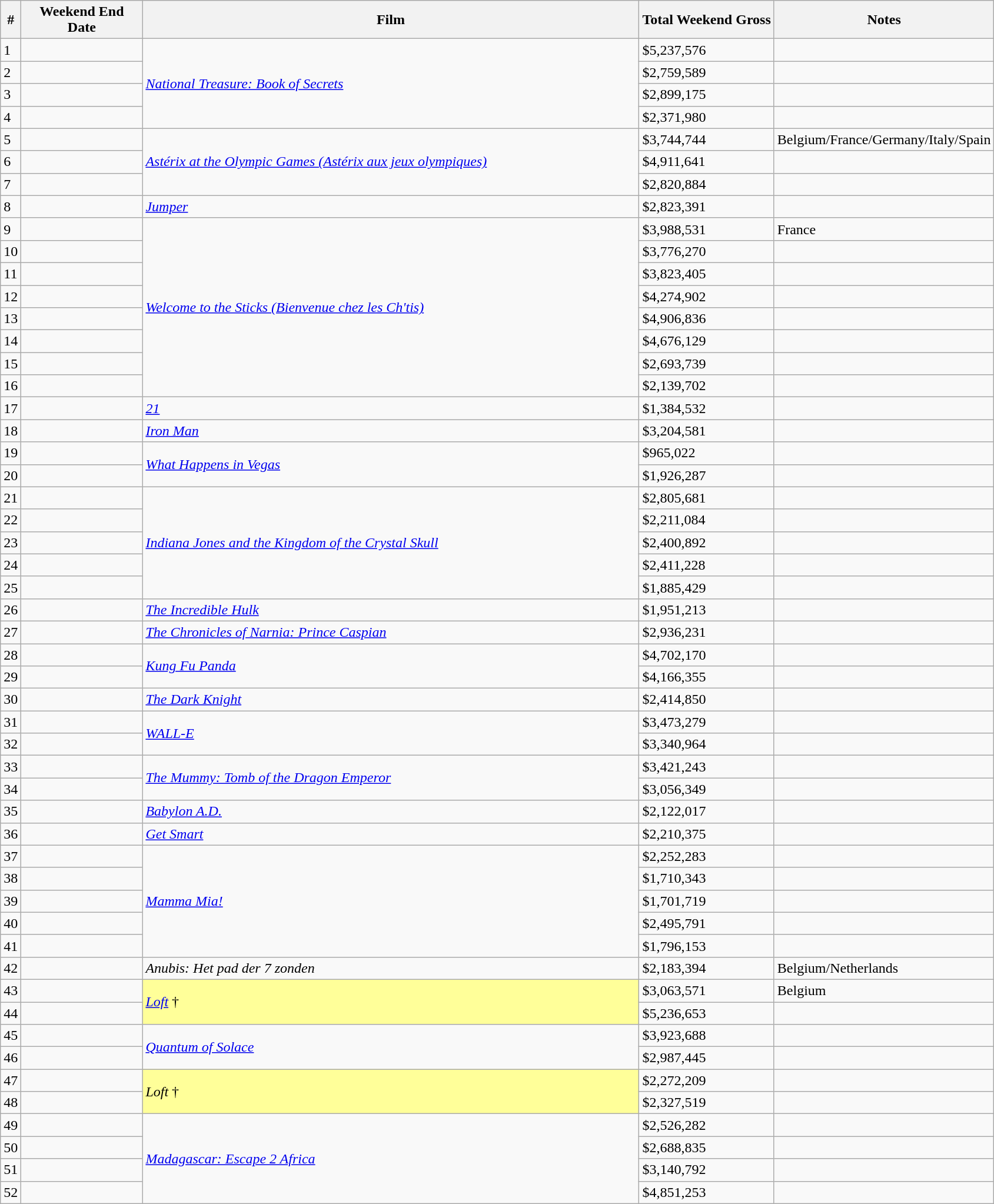<table class="wikitable sortable">
<tr>
<th abbr="Week">#</th>
<th abbr="Date" style="width:130px">Weekend End Date</th>
<th width="50%">Film</th>
<th abbr="Gross">Total Weekend Gross</th>
<th>Notes</th>
</tr>
<tr>
<td>1</td>
<td></td>
<td rowspan="4"><em><a href='#'>National Treasure: Book of Secrets</a></em></td>
<td>$5,237,576</td>
<td></td>
</tr>
<tr>
<td>2</td>
<td></td>
<td>$2,759,589</td>
<td></td>
</tr>
<tr>
<td>3</td>
<td></td>
<td>$2,899,175</td>
<td></td>
</tr>
<tr>
<td>4</td>
<td></td>
<td>$2,371,980</td>
<td></td>
</tr>
<tr>
<td>5</td>
<td></td>
<td rowspan="3"><em><a href='#'>Astérix at the Olympic Games (Astérix aux jeux olympiques)</a></em></td>
<td>$3,744,744</td>
<td>Belgium/France/Germany/Italy/Spain</td>
</tr>
<tr>
<td>6</td>
<td></td>
<td>$4,911,641</td>
<td></td>
</tr>
<tr>
<td>7</td>
<td></td>
<td>$2,820,884</td>
<td></td>
</tr>
<tr>
<td>8</td>
<td></td>
<td><em><a href='#'>Jumper</a></em></td>
<td>$2,823,391</td>
<td></td>
</tr>
<tr>
<td>9</td>
<td></td>
<td rowspan="8"><em><a href='#'>Welcome to the Sticks (Bienvenue chez les Ch'tis)</a></em></td>
<td>$3,988,531</td>
<td>France</td>
</tr>
<tr>
<td>10</td>
<td></td>
<td>$3,776,270</td>
<td></td>
</tr>
<tr>
<td>11</td>
<td></td>
<td>$3,823,405</td>
<td></td>
</tr>
<tr>
<td>12</td>
<td></td>
<td>$4,274,902</td>
<td></td>
</tr>
<tr>
<td>13</td>
<td></td>
<td>$4,906,836</td>
<td></td>
</tr>
<tr>
<td>14</td>
<td></td>
<td>$4,676,129</td>
<td></td>
</tr>
<tr>
<td>15</td>
<td></td>
<td>$2,693,739</td>
<td></td>
</tr>
<tr>
<td>16</td>
<td></td>
<td>$2,139,702</td>
<td></td>
</tr>
<tr>
<td>17</td>
<td></td>
<td><em><a href='#'>21</a></em></td>
<td>$1,384,532</td>
<td></td>
</tr>
<tr>
<td>18</td>
<td></td>
<td><em><a href='#'>Iron Man</a></em></td>
<td>$3,204,581</td>
<td></td>
</tr>
<tr>
<td>19</td>
<td></td>
<td rowspan="2"><em><a href='#'>What Happens in Vegas</a></em></td>
<td>$965,022</td>
<td></td>
</tr>
<tr>
<td>20</td>
<td></td>
<td>$1,926,287</td>
<td></td>
</tr>
<tr>
<td>21</td>
<td></td>
<td rowspan="5"><em><a href='#'>Indiana Jones and the Kingdom of the Crystal Skull</a></em></td>
<td>$2,805,681</td>
<td></td>
</tr>
<tr>
<td>22</td>
<td></td>
<td>$2,211,084</td>
<td></td>
</tr>
<tr>
<td>23</td>
<td></td>
<td>$2,400,892</td>
<td></td>
</tr>
<tr>
<td>24</td>
<td></td>
<td>$2,411,228</td>
<td></td>
</tr>
<tr>
<td>25</td>
<td></td>
<td>$1,885,429</td>
<td></td>
</tr>
<tr>
<td>26</td>
<td></td>
<td><em><a href='#'>The Incredible Hulk</a></em></td>
<td>$1,951,213</td>
<td></td>
</tr>
<tr>
<td>27</td>
<td></td>
<td><em><a href='#'>The Chronicles of Narnia: Prince Caspian</a></em></td>
<td>$2,936,231</td>
<td></td>
</tr>
<tr>
<td>28</td>
<td></td>
<td rowspan="2"><em><a href='#'>Kung Fu Panda</a></em></td>
<td>$4,702,170</td>
<td></td>
</tr>
<tr>
<td>29</td>
<td></td>
<td>$4,166,355</td>
<td></td>
</tr>
<tr>
<td>30</td>
<td></td>
<td><em><a href='#'>The Dark Knight</a></em></td>
<td>$2,414,850</td>
<td></td>
</tr>
<tr>
<td>31</td>
<td></td>
<td rowspan="2"><em><a href='#'>WALL-E</a></em></td>
<td>$3,473,279</td>
<td></td>
</tr>
<tr>
<td>32</td>
<td></td>
<td>$3,340,964</td>
<td></td>
</tr>
<tr>
<td>33</td>
<td></td>
<td rowspan="2"><em><a href='#'>The Mummy: Tomb of the Dragon Emperor</a></em></td>
<td>$3,421,243</td>
<td></td>
</tr>
<tr>
<td>34</td>
<td></td>
<td>$3,056,349</td>
<td></td>
</tr>
<tr>
<td>35</td>
<td></td>
<td><em><a href='#'>Babylon A.D.</a></em></td>
<td>$2,122,017</td>
<td></td>
</tr>
<tr>
<td>36</td>
<td></td>
<td><em><a href='#'>Get Smart</a></em></td>
<td>$2,210,375</td>
<td></td>
</tr>
<tr>
<td>37</td>
<td></td>
<td rowspan="5"><em><a href='#'>Mamma Mia!</a></em></td>
<td>$2,252,283</td>
<td></td>
</tr>
<tr>
<td>38</td>
<td></td>
<td>$1,710,343</td>
<td></td>
</tr>
<tr>
<td>39</td>
<td></td>
<td>$1,701,719</td>
<td></td>
</tr>
<tr>
<td>40</td>
<td></td>
<td>$2,495,791</td>
<td></td>
</tr>
<tr>
<td>41</td>
<td></td>
<td>$1,796,153</td>
<td></td>
</tr>
<tr>
<td>42</td>
<td></td>
<td><em>Anubis: Het pad der 7 zonden</em></td>
<td>$2,183,394</td>
<td>Belgium/Netherlands</td>
</tr>
<tr>
<td>43</td>
<td></td>
<td rowspan="2" style="background-color:#FFFF99"><em><a href='#'>Loft</a></em> †</td>
<td>$3,063,571</td>
<td>Belgium</td>
</tr>
<tr>
<td>44</td>
<td></td>
<td>$5,236,653</td>
<td></td>
</tr>
<tr>
<td>45</td>
<td></td>
<td rowspan="2"><em><a href='#'>Quantum of Solace</a></em></td>
<td>$3,923,688</td>
<td></td>
</tr>
<tr>
<td>46</td>
<td></td>
<td>$2,987,445</td>
<td></td>
</tr>
<tr>
<td>47</td>
<td></td>
<td rowspan="2" style="background-color:#FFFF99"><em>Loft</em> †</td>
<td>$2,272,209</td>
<td></td>
</tr>
<tr>
<td>48</td>
<td></td>
<td>$2,327,519</td>
<td></td>
</tr>
<tr>
<td>49</td>
<td></td>
<td rowspan="4"><em><a href='#'>Madagascar: Escape 2 Africa</a></em></td>
<td>$2,526,282</td>
<td></td>
</tr>
<tr>
<td>50</td>
<td></td>
<td>$2,688,835</td>
<td></td>
</tr>
<tr>
<td>51</td>
<td></td>
<td>$3,140,792</td>
<td></td>
</tr>
<tr>
<td>52</td>
<td></td>
<td>$4,851,253</td>
<td></td>
</tr>
</table>
